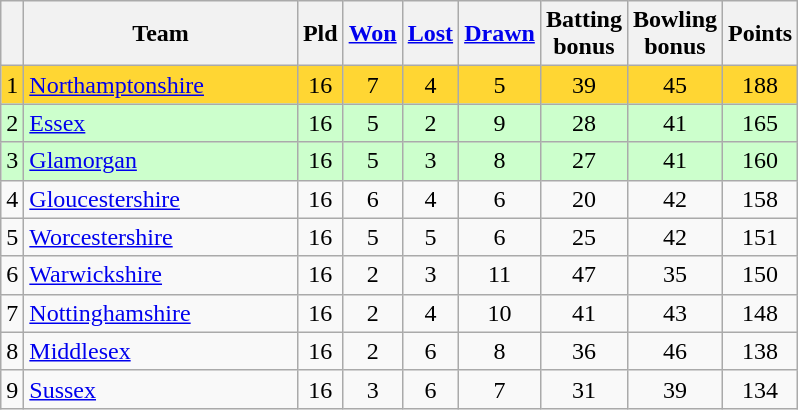<table class="wikitable" style="text-align:center;">
<tr>
<th></th>
<th width="175">Team</th>
<th width=20 abbr="Played">Pld</th>
<th width=20 abbr="Won"><a href='#'>Won</a></th>
<th width=20 abbr="Lost"><a href='#'>Lost</a></th>
<th width=20 abbr="Drawn"><a href='#'>Drawn</a></th>
<th width=20 abbr="Bonus points">Batting bonus</th>
<th width=20 abbr="Bonus points">Bowling bonus</th>
<th width=20 abbr="Points">Points</th>
</tr>
<tr style="background:#ffd633;">
<td>1</td>
<td style="text-align:left;"><a href='#'>Northamptonshire</a></td>
<td>16</td>
<td>7</td>
<td>4</td>
<td>5</td>
<td>39</td>
<td>45</td>
<td>188</td>
</tr>
<tr style="background:#ccffcc;">
<td>2</td>
<td style="text-align:left;"><a href='#'>Essex</a></td>
<td>16</td>
<td>5</td>
<td>2</td>
<td>9</td>
<td>28</td>
<td>41</td>
<td>165</td>
</tr>
<tr style="background:#ccffcc;">
<td>3</td>
<td style="text-align:left;"><a href='#'>Glamorgan</a></td>
<td>16</td>
<td>5</td>
<td>3</td>
<td>8</td>
<td>27</td>
<td>41</td>
<td>160</td>
</tr>
<tr>
<td>4</td>
<td style="text-align:left;"><a href='#'>Gloucestershire</a></td>
<td>16</td>
<td>6</td>
<td>4</td>
<td>6</td>
<td>20</td>
<td>42</td>
<td>158</td>
</tr>
<tr>
<td>5</td>
<td style="text-align:left;"><a href='#'>Worcestershire</a></td>
<td>16</td>
<td>5</td>
<td>5</td>
<td>6</td>
<td>25</td>
<td>42</td>
<td>151</td>
</tr>
<tr>
<td>6</td>
<td style="text-align:left;"><a href='#'>Warwickshire</a></td>
<td>16</td>
<td>2</td>
<td>3</td>
<td>11</td>
<td>47</td>
<td>35</td>
<td>150</td>
</tr>
<tr>
<td>7</td>
<td style="text-align:left;"><a href='#'>Nottinghamshire</a></td>
<td>16</td>
<td>2</td>
<td>4</td>
<td>10</td>
<td>41</td>
<td>43</td>
<td>148</td>
</tr>
<tr>
<td>8</td>
<td style="text-align:left;"><a href='#'>Middlesex</a></td>
<td>16</td>
<td>2</td>
<td>6</td>
<td>8</td>
<td>36</td>
<td>46</td>
<td>138</td>
</tr>
<tr>
<td>9</td>
<td style="text-align:left;"><a href='#'>Sussex</a></td>
<td>16</td>
<td>3</td>
<td>6</td>
<td>7</td>
<td>31</td>
<td>39</td>
<td>134</td>
</tr>
</table>
